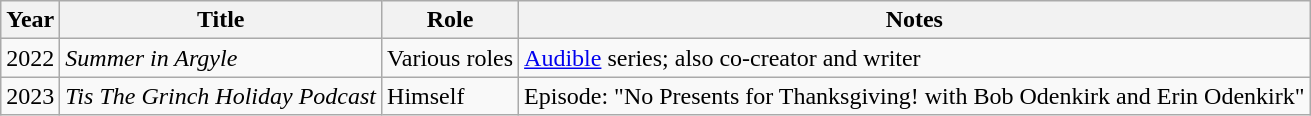<table class="wikitable">
<tr>
<th>Year</th>
<th>Title</th>
<th>Role</th>
<th class="unsortable">Notes</th>
</tr>
<tr>
<td>2022</td>
<td><em>Summer in Argyle</em></td>
<td>Various roles</td>
<td><a href='#'>Audible</a> series; also co-creator and writer</td>
</tr>
<tr>
<td>2023</td>
<td><em>Tis The Grinch Holiday Podcast</em></td>
<td>Himself</td>
<td>Episode: "No Presents for Thanksgiving! with Bob Odenkirk and Erin Odenkirk"</td>
</tr>
</table>
